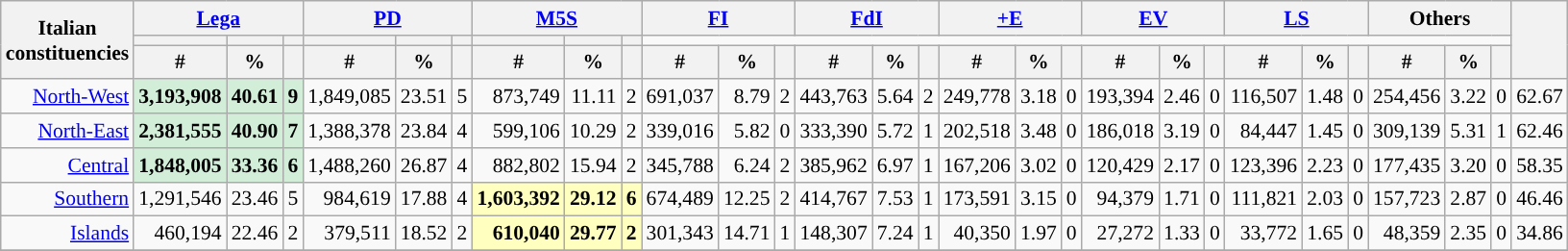<table class="wikitable sortable" style="font-size:90%;text-align:right;">
<tr>
<th rowspan="3">Italian<br>constituencies</th>
<th colspan="3"><a href='#'>Lega</a></th>
<th colspan="3"><a href='#'>PD</a></th>
<th colspan="3"><a href='#'>M5S</a></th>
<th colspan="3"><a href='#'>FI</a></th>
<th colspan="3"><a href='#'>FdI</a></th>
<th colspan="3"><a href='#'>+E</a></th>
<th colspan="3"><a href='#'>EV</a></th>
<th colspan="3"><a href='#'>LS</a></th>
<th colspan="3">Others</th>
<th rowspan="3"></th>
</tr>
<tr>
<th style="background:"></th>
<th style="background:"></th>
<th style="background:"></th>
<th style="background:"></th>
<th style="background:"></th>
<th style="background:"></th>
<th style="background:"></th>
<th style="background:"></th>
<th style="background:"></th>
</tr>
<tr>
<th>#</th>
<th>%</th>
<th></th>
<th>#</th>
<th>%</th>
<th></th>
<th>#</th>
<th>%</th>
<th></th>
<th>#</th>
<th>%</th>
<th></th>
<th>#</th>
<th>%</th>
<th></th>
<th>#</th>
<th>%</th>
<th></th>
<th>#</th>
<th>%</th>
<th></th>
<th>#</th>
<th>%</th>
<th></th>
<th>#</th>
<th>%</th>
<th></th>
</tr>
<tr>
<td><a href='#'>North-West</a></td>
<td style="background:#D2EED9;"><strong>3,193,908</strong></td>
<td style="background:#D2EED9;"><strong>40.61</strong></td>
<td style="background:#D2EED9;"><strong>9</strong></td>
<td>1,849,085</td>
<td>23.51</td>
<td>5</td>
<td>873,749</td>
<td>11.11</td>
<td>2</td>
<td>691,037</td>
<td>8.79</td>
<td>2</td>
<td>443,763</td>
<td>5.64</td>
<td>2</td>
<td>249,778</td>
<td>3.18</td>
<td>0</td>
<td>193,394</td>
<td>2.46</td>
<td>0</td>
<td>116,507</td>
<td>1.48</td>
<td>0</td>
<td>254,456</td>
<td>3.22</td>
<td>0</td>
<td>62.67</td>
</tr>
<tr>
<td><a href='#'>North-East</a></td>
<td style="background:#D2EED9;"><strong>2,381,555</strong></td>
<td style="background:#D2EED9;"><strong>40.90</strong></td>
<td style="background:#D2EED9;"><strong>7</strong></td>
<td>1,388,378</td>
<td>23.84</td>
<td>4</td>
<td>599,106</td>
<td>10.29</td>
<td>2</td>
<td>339,016</td>
<td>5.82</td>
<td>0</td>
<td>333,390</td>
<td>5.72</td>
<td>1</td>
<td>202,518</td>
<td>3.48</td>
<td>0</td>
<td>186,018</td>
<td>3.19</td>
<td>0</td>
<td>84,447</td>
<td>1.45</td>
<td>0</td>
<td>309,139</td>
<td>5.31</td>
<td>1</td>
<td>62.46</td>
</tr>
<tr>
<td><a href='#'>Central</a></td>
<td style="background:#D2EED9;"><strong>1,848,005</strong></td>
<td style="background:#D2EED9;"><strong>33.36</strong></td>
<td style="background:#D2EED9;"><strong>6</strong></td>
<td>1,488,260</td>
<td>26.87</td>
<td>4</td>
<td>882,802</td>
<td>15.94</td>
<td>2</td>
<td>345,788</td>
<td>6.24</td>
<td>2</td>
<td>385,962</td>
<td>6.97</td>
<td>1</td>
<td>167,206</td>
<td>3.02</td>
<td>0</td>
<td>120,429</td>
<td>2.17</td>
<td>0</td>
<td>123,396</td>
<td>2.23</td>
<td>0</td>
<td>177,435</td>
<td>3.20</td>
<td>0</td>
<td>58.35</td>
</tr>
<tr>
<td><a href='#'>Southern</a></td>
<td>1,291,546</td>
<td>23.46</td>
<td>5</td>
<td>984,619</td>
<td>17.88</td>
<td>4</td>
<td style="background:#FFFFBF;"><strong>1,603,392</strong></td>
<td style="background:#FFFFBF;"><strong>29.12</strong></td>
<td style="background:#FFFFBF;"><strong>6</strong></td>
<td>674,489</td>
<td>12.25</td>
<td>2</td>
<td>414,767</td>
<td>7.53</td>
<td>1</td>
<td>173,591</td>
<td>3.15</td>
<td>0</td>
<td>94,379</td>
<td>1.71</td>
<td>0</td>
<td>111,821</td>
<td>2.03</td>
<td>0</td>
<td>157,723</td>
<td>2.87</td>
<td>0</td>
<td>46.46</td>
</tr>
<tr>
<td><a href='#'>Islands</a></td>
<td>460,194</td>
<td>22.46</td>
<td>2</td>
<td>379,511</td>
<td>18.52</td>
<td>2</td>
<td style="background:#FFFFBF;"><strong>610,040</strong></td>
<td style="background:#FFFFBF;"><strong>29.77</strong></td>
<td style="background:#FFFFBF;"><strong>2</strong></td>
<td>301,343</td>
<td>14.71</td>
<td>1</td>
<td>148,307</td>
<td>7.24</td>
<td>1</td>
<td>40,350</td>
<td>1.97</td>
<td>0</td>
<td>27,272</td>
<td>1.33</td>
<td>0</td>
<td>33,772</td>
<td>1.65</td>
<td>0</td>
<td>48,359</td>
<td>2.35</td>
<td>0</td>
<td>34.86</td>
</tr>
<tr>
</tr>
</table>
